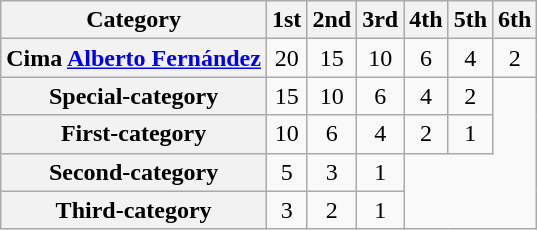<table class="wikitable plainrowheaders floatright" style="text-align: center;">
<tr>
<th scope=col>Category</th>
<th scope=col>1st</th>
<th scope=col>2nd</th>
<th scope=col>3rd</th>
<th scope=col>4th</th>
<th scope=col>5th</th>
<th scope=col>6th</th>
</tr>
<tr>
<th scope="row">Cima <a href='#'>Alberto Fernández</a></th>
<td>20</td>
<td>15</td>
<td>10</td>
<td>6</td>
<td>4</td>
<td>2</td>
</tr>
<tr>
<th scope="row">Special-category</th>
<td>15</td>
<td>10</td>
<td>6</td>
<td>4</td>
<td>2</td>
</tr>
<tr>
<th scope="row">First-category</th>
<td>10</td>
<td>6</td>
<td>4</td>
<td>2</td>
<td>1</td>
</tr>
<tr>
<th scope="row">Second-category</th>
<td>5</td>
<td>3</td>
<td>1</td>
</tr>
<tr>
<th scope="row">Third-category</th>
<td>3</td>
<td>2</td>
<td>1</td>
</tr>
</table>
